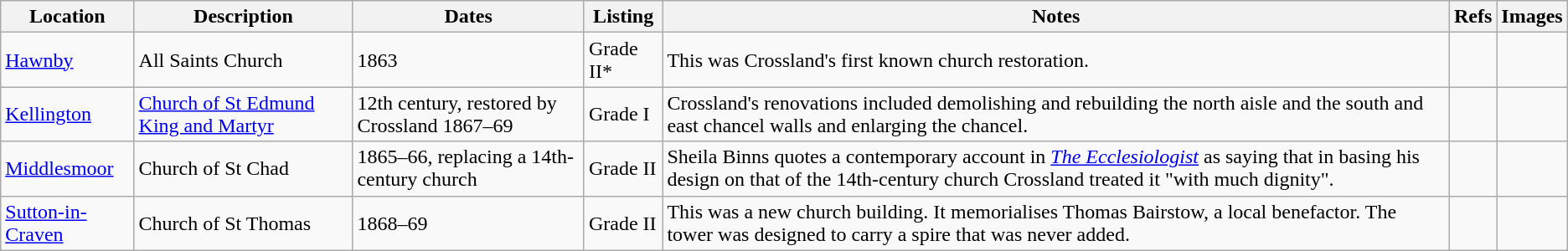<table class="wikitable sortable">
<tr>
<th>Location</th>
<th>Description</th>
<th>Dates</th>
<th>Listing</th>
<th>Notes</th>
<th>Refs</th>
<th>Images</th>
</tr>
<tr>
<td><a href='#'>Hawnby</a></td>
<td>All Saints Church</td>
<td>1863</td>
<td>Grade II*</td>
<td>This was Crossland's first known church restoration.</td>
<td></td>
<td></td>
</tr>
<tr>
<td><a href='#'>Kellington</a></td>
<td><a href='#'>Church of St Edmund King and Martyr</a></td>
<td>12th century, restored by Crossland 1867–69</td>
<td>Grade I</td>
<td>Crossland's renovations included demolishing and rebuilding the north aisle and the south and east chancel walls and enlarging the chancel.</td>
<td></td>
<td></td>
</tr>
<tr>
<td><a href='#'>Middlesmoor</a></td>
<td>Church of St Chad</td>
<td>1865–66, replacing a 14th-century church</td>
<td>Grade II</td>
<td>Sheila Binns quotes a contemporary account in <em><a href='#'>The Ecclesiologist</a></em> as saying that in basing his design on that of the 14th-century church Crossland treated it "with much dignity".</td>
<td></td>
<td></td>
</tr>
<tr>
<td><a href='#'>Sutton-in-Craven</a></td>
<td>Church of St Thomas</td>
<td>1868–69</td>
<td>Grade II</td>
<td>This was a new church building. It memorialises Thomas Bairstow, a local benefactor. The tower was designed to carry a spire that was never added.</td>
<td></td>
<td></td>
</tr>
</table>
